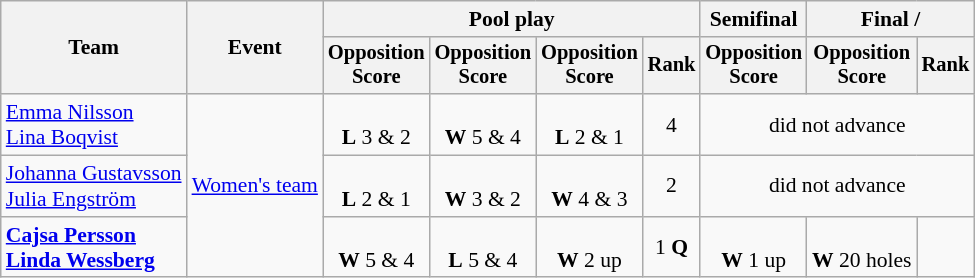<table class="wikitable" style="font-size:90%">
<tr>
<th rowspan=2>Team</th>
<th rowspan=2>Event</th>
<th colspan=4>Pool play</th>
<th>Semifinal</th>
<th colspan=2>Final / </th>
</tr>
<tr style="font-size:95%">
<th>Opposition<br>Score</th>
<th>Opposition<br>Score</th>
<th>Opposition<br>Score</th>
<th>Rank</th>
<th>Opposition<br>Score</th>
<th>Opposition<br>Score</th>
<th>Rank</th>
</tr>
<tr align=center>
<td align=left><a href='#'>Emma Nilsson</a><br><a href='#'>Lina Boqvist</a></td>
<td align=left rowspan=3><a href='#'>Women's team</a></td>
<td><br><strong>L</strong> 3 & 2</td>
<td><br><strong>W</strong> 5 & 4</td>
<td><br><strong>L</strong> 2 & 1</td>
<td align=center>4</td>
<td colspan=3>did not advance</td>
</tr>
<tr align=center>
<td align=left><a href='#'>Johanna Gustavsson</a><br><a href='#'>Julia Engström</a></td>
<td><br><strong>L</strong> 2 & 1</td>
<td><br><strong>W</strong> 3 & 2</td>
<td><br><strong>W</strong> 4 & 3</td>
<td align=center>2</td>
<td colspan=3>did not advance</td>
</tr>
<tr align=center>
<td align=left><strong><a href='#'>Cajsa Persson</a></strong><br><strong><a href='#'>Linda Wessberg</a></strong></td>
<td><br><strong>W</strong> 5 & 4</td>
<td><br><strong>L</strong> 5 & 4</td>
<td><br><strong>W</strong> 2 up</td>
<td align=center>1 <strong>Q</strong></td>
<td><br><strong>W</strong> 1 up</td>
<td><br><strong>W</strong> 20 holes</td>
<td></td>
</tr>
</table>
